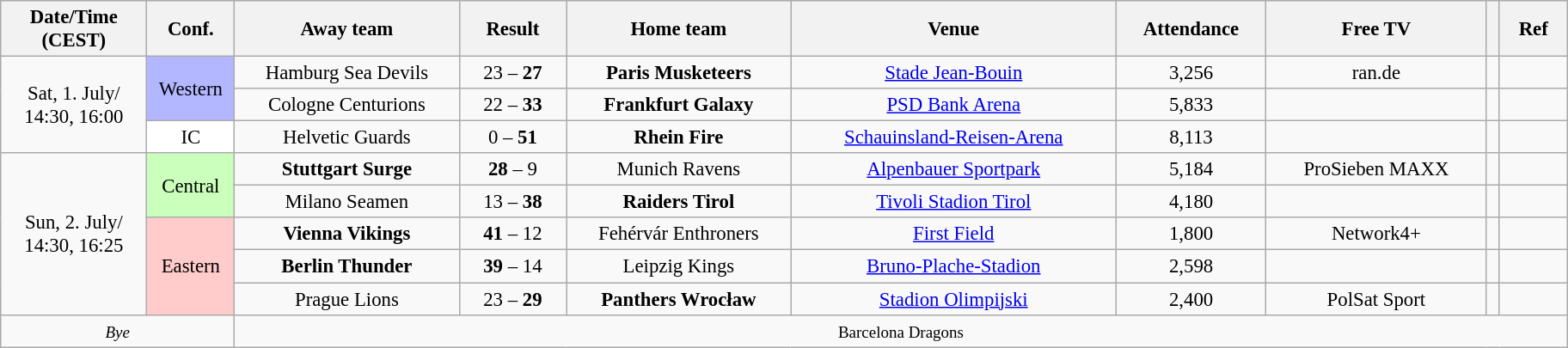<table class="mw-collapsible wikitable" style="font-size:95%; text-align:center; width:80em">
<tr>
<th style="width:7em;">Date/Time (CEST)</th>
<th style="width:4em;">Conf.</th>
<th style="width:11em;">Away team</th>
<th style="width:5em;">Result</th>
<th style="width:11em;">Home team</th>
<th>Venue</th>
<th>Attendance</th>
<th>Free TV</th>
<th></th>
<th style="width:3em;">Ref</th>
</tr>
<tr>
<td rowspan="3">Sat, 1. July/<br>14:30, 16:00</td>
<td rowspan="2" style="background:#B3B7FF">Western</td>
<td>Hamburg Sea Devils</td>
<td>23 – <strong>27</strong></td>
<td><strong>Paris Musketeers</strong></td>
<td><a href='#'>Stade Jean-Bouin</a></td>
<td>3,256</td>
<td>ran.de</td>
<td></td>
<td></td>
</tr>
<tr>
<td>Cologne Centurions</td>
<td>22 – <strong>33</strong></td>
<td><strong>Frankfurt Galaxy</strong></td>
<td><a href='#'>PSD Bank Arena</a></td>
<td>5,833</td>
<td></td>
<td></td>
<td></td>
</tr>
<tr>
<td style="background:#FFFFFF">IC</td>
<td>Helvetic Guards</td>
<td>0 – <strong>51</strong></td>
<td><strong>Rhein Fire</strong></td>
<td><a href='#'>Schauinsland-Reisen-Arena</a></td>
<td>8,113</td>
<td></td>
<td></td>
<td></td>
</tr>
<tr>
<td rowspan="5">Sun, 2. July/<br>14:30, 16:25</td>
<td rowspan="2" style="background:#CBFFBC">Central</td>
<td><strong>Stuttgart Surge</strong></td>
<td><strong>28</strong> – 9</td>
<td>Munich Ravens</td>
<td><a href='#'>Alpenbauer Sportpark</a></td>
<td>5,184</td>
<td>ProSieben MAXX</td>
<td></td>
<td></td>
</tr>
<tr>
<td>Milano Seamen</td>
<td>13 – <strong>38</strong></td>
<td><strong>Raiders Tirol</strong></td>
<td><a href='#'>Tivoli Stadion Tirol</a></td>
<td>4,180</td>
<td></td>
<td></td>
<td></td>
</tr>
<tr>
<td rowspan="3" style="background:#FFCBCB">Eastern</td>
<td><strong>Vienna Vikings</strong></td>
<td><strong>41</strong> – 12</td>
<td>Fehérvár Enthroners</td>
<td><a href='#'>First Field</a></td>
<td>1,800</td>
<td>Network4+</td>
<td></td>
<td></td>
</tr>
<tr>
<td><strong>Berlin Thunder</strong></td>
<td><strong>39</strong> – 14</td>
<td>Leipzig Kings</td>
<td><a href='#'>Bruno-Plache-Stadion</a></td>
<td>2,598</td>
<td></td>
<td></td>
<td></td>
</tr>
<tr>
<td>Prague Lions</td>
<td>23 – <strong>29</strong></td>
<td><strong>Panthers Wrocław</strong></td>
<td><a href='#'>Stadion Olimpijski</a></td>
<td>2,400</td>
<td>PolSat Sport</td>
<td></td>
<td></td>
</tr>
<tr>
<td colspan="2"><em><small>Bye</small></em></td>
<td colspan="8"><small>Barcelona Dragons</small></td>
</tr>
</table>
